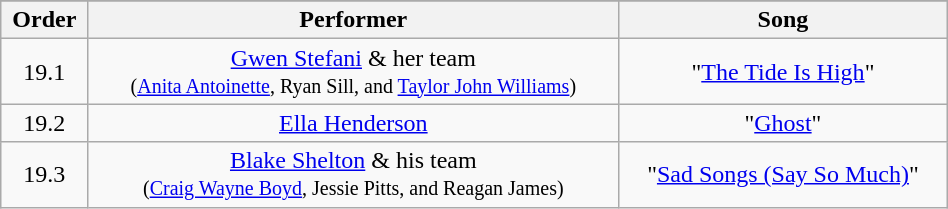<table class="wikitable" style="text-align:center; width:50%;">
<tr>
</tr>
<tr>
<th>Order</th>
<th>Performer</th>
<th>Song</th>
</tr>
<tr>
<td>19.1</td>
<td><a href='#'>Gwen Stefani</a> & her team <br><small>(<a href='#'>Anita Antoinette</a>, Ryan Sill, and <a href='#'>Taylor John Williams</a>)</small></td>
<td>"<a href='#'>The Tide Is High</a>"</td>
</tr>
<tr>
<td>19.2</td>
<td><a href='#'>Ella Henderson</a></td>
<td>"<a href='#'>Ghost</a>"</td>
</tr>
<tr>
<td>19.3</td>
<td><a href='#'>Blake Shelton</a> & his team <br><small>(<a href='#'>Craig Wayne Boyd</a>, Jessie Pitts, and Reagan James)</small></td>
<td>"<a href='#'>Sad Songs (Say So Much)</a>"</td>
</tr>
</table>
